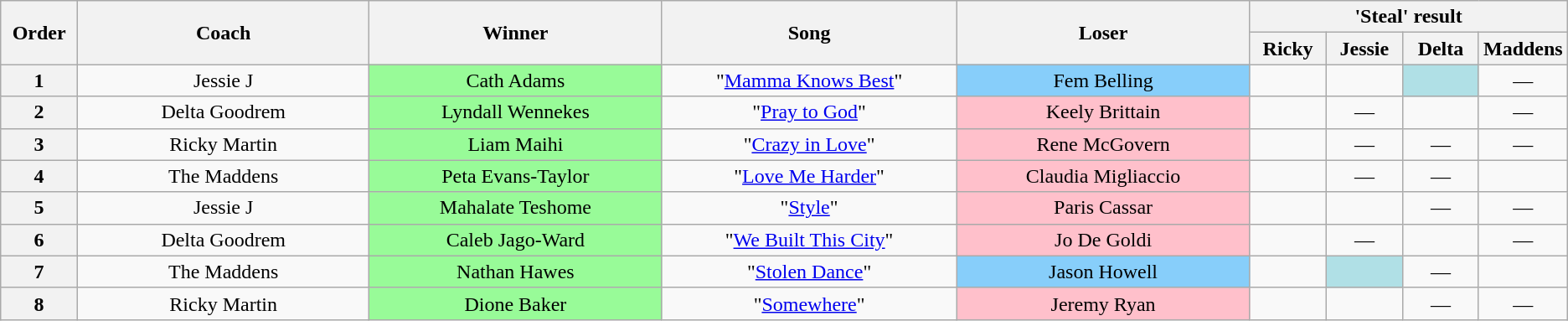<table class="wikitable" style="text-align: center; width: auto;">
<tr>
<th rowspan="2" style="width:5%;">Order</th>
<th rowspan="2" style="width:20%;">Coach</th>
<th rowspan="2" style="width:20%;">Winner</th>
<th rowspan="2" style="width:20%;">Song</th>
<th rowspan="2" style="width:20%;">Loser</th>
<th colspan="4" style="width:20%;">'Steal' result</th>
</tr>
<tr>
<th style="width:05%;">Ricky</th>
<th style="width:05%;">Jessie</th>
<th style="width:05%;">Delta</th>
<th style="width:05%;">Maddens</th>
</tr>
<tr>
<th>1</th>
<td>Jessie J</td>
<td bgcolor="palegreen">Cath Adams</td>
<td>"<a href='#'>Mamma Knows Best</a>"</td>
<td bgcolor="lightskyblue">Fem Belling</td>
<td></td>
<td></td>
<td style="background:#B0E0E6;"><strong></strong></td>
<td>—</td>
</tr>
<tr>
<th>2</th>
<td>Delta Goodrem</td>
<td bgcolor="palegreen">Lyndall Wennekes</td>
<td>"<a href='#'>Pray to God</a>"</td>
<td bgcolor="pink">Keely Brittain</td>
<td></td>
<td>—</td>
<td></td>
<td>—</td>
</tr>
<tr>
<th>3</th>
<td>Ricky Martin</td>
<td bgcolor="palegreen">Liam Maihi</td>
<td>"<a href='#'>Crazy in Love</a>"</td>
<td bgcolor="pink">Rene McGovern</td>
<td></td>
<td>—</td>
<td>—</td>
<td>—</td>
</tr>
<tr>
<th>4</th>
<td>The Maddens</td>
<td bgcolor="palegreen">Peta Evans-Taylor</td>
<td>"<a href='#'>Love Me Harder</a>"</td>
<td bgcolor="pink">Claudia Migliaccio</td>
<td></td>
<td>—</td>
<td>—</td>
<td></td>
</tr>
<tr>
<th>5</th>
<td>Jessie J</td>
<td bgcolor="palegreen">Mahalate Teshome</td>
<td>"<a href='#'>Style</a>"</td>
<td bgcolor="pink">Paris Cassar</td>
<td></td>
<td></td>
<td>—</td>
<td>—</td>
</tr>
<tr>
<th>6</th>
<td>Delta Goodrem</td>
<td bgcolor="palegreen">Caleb Jago-Ward</td>
<td>"<a href='#'>We Built This City</a>"</td>
<td bgcolor="pink">Jo De Goldi</td>
<td></td>
<td>—</td>
<td></td>
<td>—</td>
</tr>
<tr>
<th>7</th>
<td>The Maddens</td>
<td bgcolor="palegreen">Nathan Hawes</td>
<td>"<a href='#'>Stolen Dance</a>"</td>
<td bgcolor="lightskyblue">Jason Howell</td>
<td></td>
<td style="background:#B0E0E6;"><strong></strong></td>
<td>—</td>
<td></td>
</tr>
<tr>
<th>8</th>
<td>Ricky Martin</td>
<td bgcolor="palegreen">Dione Baker</td>
<td>"<a href='#'>Somewhere</a>"</td>
<td bgcolor="pink">Jeremy Ryan</td>
<td></td>
<td></td>
<td>—</td>
<td>—</td>
</tr>
</table>
